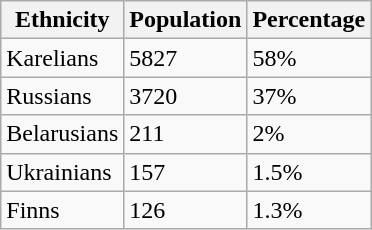<table class="wikitable">
<tr>
<th>Ethnicity</th>
<th>Population</th>
<th>Percentage</th>
</tr>
<tr>
<td>Karelians</td>
<td>5827</td>
<td>58%</td>
</tr>
<tr>
<td>Russians</td>
<td>3720</td>
<td>37%</td>
</tr>
<tr>
<td>Belarusians</td>
<td>211</td>
<td>2%</td>
</tr>
<tr>
<td>Ukrainians</td>
<td>157</td>
<td>1.5%</td>
</tr>
<tr>
<td>Finns</td>
<td>126</td>
<td>1.3%</td>
</tr>
</table>
